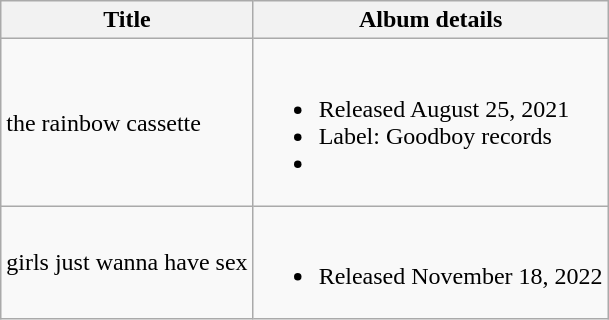<table class="wikitable">
<tr>
<th>Title</th>
<th>Album details</th>
</tr>
<tr>
<td>the rainbow cassette</td>
<td><br><ul><li>Released August 25, 2021</li><li>Label: Goodboy records</li><li></li></ul></td>
</tr>
<tr>
<td>girls just wanna have sex</td>
<td><br><ul><li>Released November 18, 2022</li></ul></td>
</tr>
</table>
